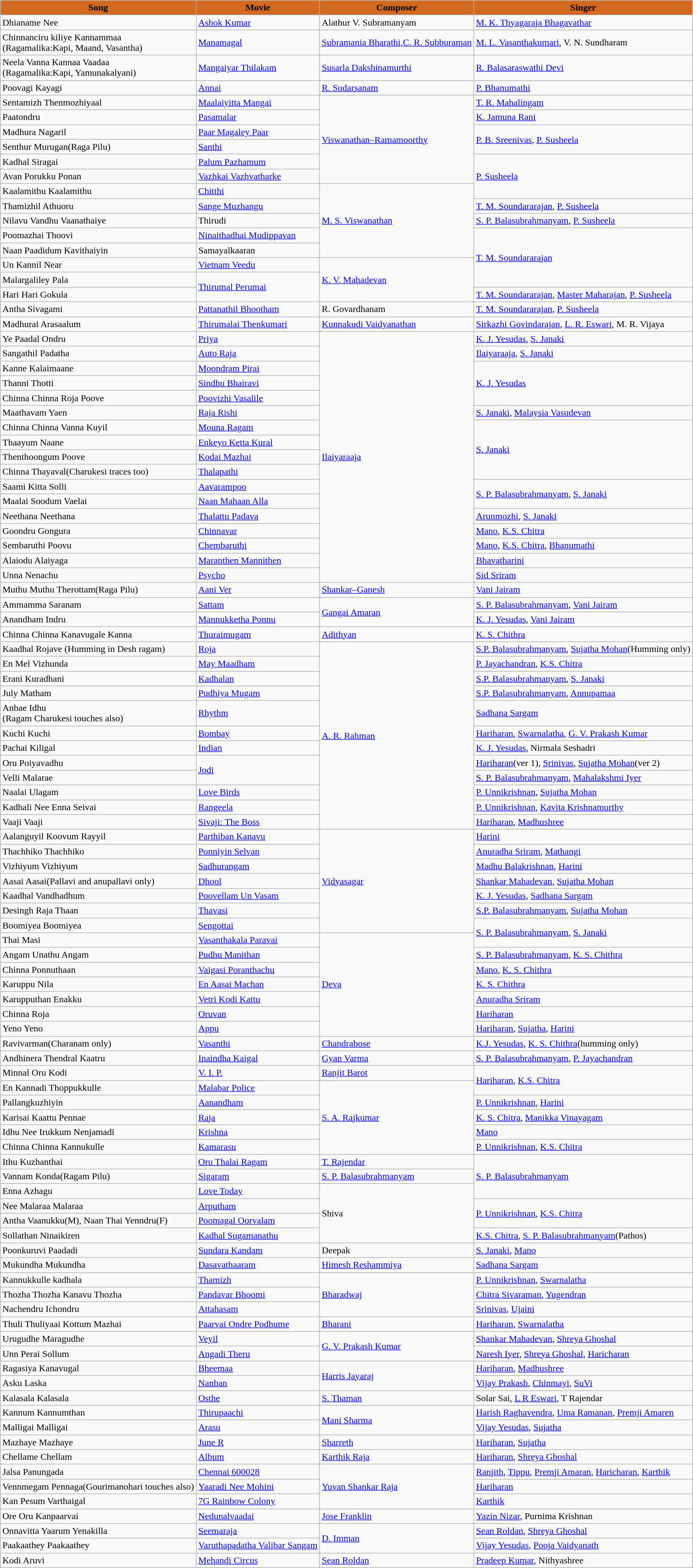<table class="wikitable">
<tr>
<th style="background:#D2691E">Song</th>
<th style="background:#D2691E">Movie</th>
<th style="background:#D2691E">Composer</th>
<th style="background:#D2691E">Singer</th>
</tr>
<tr>
<td>Dhianame Nee</td>
<td><a href='#'>Ashok Kumar</a></td>
<td>Alathur V. Subramanyam</td>
<td><a href='#'>M. K. Thyagaraja Bhagavathar</a></td>
</tr>
<tr>
<td>Chinnanciru kiliye Kannammaa<br>(Ragamalika:Kapi, Maand, Vasantha)</td>
<td><a href='#'>Manamagal</a></td>
<td><a href='#'>Subramania Bharathi</a>,<a href='#'>C. R. Subburaman</a></td>
<td><a href='#'>M. L. Vasanthakumari</a>, V. N. Sundharam</td>
</tr>
<tr>
<td>Neela Vanna Kannaa Vaadaa<br>(Ragamalika:Kapi, Yamunakalyani)</td>
<td><a href='#'>Mangaiyar Thilakam</a></td>
<td><a href='#'>Susarla Dakshinamurthi</a></td>
<td><a href='#'>R. Balasaraswathi Devi</a></td>
</tr>
<tr>
<td>Poovagi Kayagi</td>
<td><a href='#'>Annai</a></td>
<td><a href='#'>R. Sudarsanam</a></td>
<td><a href='#'>P. Bhanumathi</a></td>
</tr>
<tr>
<td>Sentamizh Thenmozhiyaal</td>
<td><a href='#'>Maalaiyitta Mangai</a></td>
<td rowspan="6"><a href='#'>Viswanathan–Ramamoorthy</a></td>
<td><a href='#'>T. R. Mahalingam</a></td>
</tr>
<tr>
<td>Paatondru</td>
<td><a href='#'>Pasamalar</a></td>
<td><a href='#'>K. Jamuna Rani</a></td>
</tr>
<tr>
<td>Madhura Nagaril</td>
<td><a href='#'>Paar Magaley Paar</a></td>
<td rowspan="2"><a href='#'>P. B. Sreenivas</a>, <a href='#'>P. Susheela</a></td>
</tr>
<tr>
<td>Senthur Murugan(Raga Pilu)</td>
<td><a href='#'>Santhi</a></td>
</tr>
<tr>
<td>Kadhal Siragai</td>
<td><a href='#'>Palum Pazhamum</a></td>
<td rowspan=3><a href='#'>P. Susheela</a></td>
</tr>
<tr>
<td>Avan Porukku Ponan</td>
<td><a href='#'>Vazhkai Vazhvatharke</a></td>
</tr>
<tr>
<td>Kaalamithu Kaalamithu</td>
<td><a href='#'>Chitthi</a></td>
<td rowspan="5"><a href='#'>M. S. Viswanathan</a></td>
</tr>
<tr>
<td>Thamizhil Athuoru</td>
<td><a href='#'>Sange Muzhangu</a></td>
<td><a href='#'>T. M. Soundararajan</a>, <a href='#'>P. Susheela</a></td>
</tr>
<tr>
<td>Nilavu Vandhu Vaanathaiye</td>
<td>Thirudi</td>
<td><a href='#'>S. P. Balasubrahmanyam</a>, <a href='#'>P. Susheela</a></td>
</tr>
<tr>
<td>Poomazhai Thoovi</td>
<td><a href='#'>Ninaithadhai Mudippavan</a></td>
<td rowspan="4"><a href='#'>T. M. Soundararajan</a></td>
</tr>
<tr>
<td>Naan Paadidum Kavithaiyin</td>
<td>Samayalkaaran</td>
</tr>
<tr>
<td>Un Kannil Near</td>
<td><a href='#'>Vietnam Veedu</a></td>
<td rowspan="3"><a href='#'>K. V. Mahadevan</a></td>
</tr>
<tr>
<td>Malargaliley Pala</td>
<td rowspan=2><a href='#'>Thirumal Perumai</a></td>
</tr>
<tr>
<td>Hari Hari Gokula</td>
<td><a href='#'>T. M. Soundararajan</a>, <a href='#'>Master Maharajan</a>, <a href='#'>P. Susheela</a></td>
</tr>
<tr>
<td>Antha Sivagami</td>
<td><a href='#'>Pattanathil Bhootham</a></td>
<td>R. Govardhanam</td>
<td><a href='#'>T. M. Soundararajan</a>, <a href='#'>P. Susheela</a></td>
</tr>
<tr>
<td>Madhurai Arasaalum</td>
<td><a href='#'>Thirumalai Thenkumari</a></td>
<td><a href='#'>Kunnakudi Vaidyanathan</a></td>
<td><a href='#'>Sirkazhi Govindarajan</a>, <a href='#'>L. R. Eswari</a>, M. R. Vijaya</td>
</tr>
<tr>
<td>Ye Paadal Ondru</td>
<td><a href='#'>Priya</a></td>
<td rowspan="17"><a href='#'>Ilaiyaraaja</a></td>
<td><a href='#'>K. J. Yesudas</a>, <a href='#'>S. Janaki</a></td>
</tr>
<tr>
<td>Sangathil Padatha</td>
<td><a href='#'>Auto Raja</a></td>
<td><a href='#'>Ilaiyaraaja</a>, <a href='#'>S. Janaki</a></td>
</tr>
<tr>
<td>Kanne Kalaimaane</td>
<td><a href='#'>Moondram Pirai</a></td>
<td rowspan="3"><a href='#'>K. J. Yesudas</a></td>
</tr>
<tr>
<td>Thanni Thotti</td>
<td><a href='#'>Sindhu Bhairavi</a></td>
</tr>
<tr>
<td>Chinna Chinna Roja Poove</td>
<td><a href='#'>Poovizhi Vasalile</a></td>
</tr>
<tr>
<td>Maathavam Yaen</td>
<td><a href='#'>Raja Rishi</a></td>
<td><a href='#'>S. Janaki</a>, <a href='#'>Malaysia Vasudevan</a></td>
</tr>
<tr>
<td>Chinna Chinna Vanna Kuyil</td>
<td><a href='#'>Mouna Ragam</a></td>
<td rowspan="4"><a href='#'>S. Janaki</a></td>
</tr>
<tr>
<td>Thaayum Naane</td>
<td><a href='#'>Enkeyo Ketta Kural</a></td>
</tr>
<tr>
<td>Thenthoongum Poove</td>
<td><a href='#'>Kodai Mazhai</a></td>
</tr>
<tr>
<td>Chinna Thayaval(Charukesi traces too)</td>
<td><a href='#'>Thalapathi</a></td>
</tr>
<tr>
<td>Saami Kitta Solli</td>
<td><a href='#'>Aavarampoo</a></td>
<td rowspan="2"><a href='#'>S. P. Balasubrahmanyam</a>, <a href='#'>S. Janaki</a></td>
</tr>
<tr>
<td>Maalai Soodum Vaelai</td>
<td><a href='#'>Naan Mahaan Alla</a></td>
</tr>
<tr>
<td>Neethana Neethana</td>
<td><a href='#'>Thalattu Padava</a></td>
<td><a href='#'>Arunmozhi</a>, <a href='#'>S. Janaki</a></td>
</tr>
<tr>
<td>Goondru Gongura</td>
<td><a href='#'>Chinnavar</a></td>
<td><a href='#'>Mano</a>, <a href='#'>K.S. Chitra</a></td>
</tr>
<tr>
<td>Sembaruthi Poovu</td>
<td><a href='#'>Chembaruthi</a></td>
<td><a href='#'>Mano</a>, <a href='#'>K.S. Chitra</a>, <a href='#'>Bhanumathi</a></td>
</tr>
<tr>
<td>Alaiodu Alaiyaga</td>
<td><a href='#'>Maranthen Mannithen</a></td>
<td><a href='#'>Bhavatharini</a></td>
</tr>
<tr>
<td>Unna Nenachu</td>
<td><a href='#'>Psycho</a></td>
<td><a href='#'>Sid Sriram</a></td>
</tr>
<tr>
<td>Muthu Muthu Therottam(Raga Pilu)</td>
<td><a href='#'>Aani Ver</a></td>
<td><a href='#'>Shankar–Ganesh</a></td>
<td><a href='#'>Vani Jairam</a></td>
</tr>
<tr>
<td>Ammamma Saranam</td>
<td><a href='#'>Sattam</a></td>
<td rowspan=2><a href='#'>Gangai Amaran</a></td>
<td><a href='#'>S. P. Balasubrahmanyam</a>, <a href='#'>Vani Jairam</a></td>
</tr>
<tr>
<td>Anandham Indru</td>
<td><a href='#'>Mannukketha Ponnu</a></td>
<td><a href='#'>K. J. Yesudas</a>, <a href='#'>Vani Jairam</a></td>
</tr>
<tr>
<td>Chinna Chinna Kanavugale Kanna</td>
<td><a href='#'>Thuraimugam</a></td>
<td><a href='#'>Adithyan</a></td>
<td><a href='#'>K. S. Chithra</a></td>
</tr>
<tr>
<td>Kaadhal Rojave (Humming in Desh ragam)</td>
<td><a href='#'>Roja</a></td>
<td rowspan="12"><a href='#'>A. R. Rahman</a></td>
<td><a href='#'>S.P. Balasubrahmanyam</a>, <a href='#'>Sujatha Mohan</a>(Humming only)</td>
</tr>
<tr>
<td>En Mel Vizhunda</td>
<td><a href='#'>May Maadham</a></td>
<td><a href='#'>P. Jayachandran</a>, <a href='#'>K.S. Chitra</a></td>
</tr>
<tr>
<td>Erani Kuradhani</td>
<td><a href='#'>Kadhalan</a></td>
<td><a href='#'>S.P. Balasubrahmanyam</a>, <a href='#'>S. Janaki</a></td>
</tr>
<tr>
<td>July Matham</td>
<td><a href='#'>Pudhiya Mugam</a></td>
<td><a href='#'>S.P. Balasubrahmanyam</a>, <a href='#'>Annupamaa</a></td>
</tr>
<tr>
<td>Anbae Idhu<br>(Ragam Charukesi touches also)</td>
<td><a href='#'>Rhythm</a></td>
<td><a href='#'>Sadhana Sargam</a></td>
</tr>
<tr>
<td>Kuchi Kuchi</td>
<td><a href='#'>Bombay</a></td>
<td><a href='#'>Hariharan</a>, <a href='#'>Swarnalatha</a>, <a href='#'>G. V. Prakash Kumar</a></td>
</tr>
<tr>
<td>Pachai Kiligal</td>
<td><a href='#'>Indian</a></td>
<td><a href='#'>K. J. Yesudas</a>, Nirmala Seshadri</td>
</tr>
<tr>
<td>Oru Poiyavadhu</td>
<td rowspan=2><a href='#'>Jodi</a></td>
<td><a href='#'>Hariharan</a>(ver 1), <a href='#'>Srinivas</a>, <a href='#'>Sujatha Mohan</a>(ver 2)</td>
</tr>
<tr>
<td>Velli Malarae</td>
<td><a href='#'>S. P. Balasubrahmanyam</a>, <a href='#'>Mahalakshmi Iyer</a></td>
</tr>
<tr>
<td>Naalai Ulagam</td>
<td><a href='#'>Love Birds</a></td>
<td><a href='#'>P. Unnikrishnan</a>, <a href='#'>Sujatha Mohan</a></td>
</tr>
<tr>
<td>Kadhali Nee Enna Seivai</td>
<td><a href='#'>Rangeela</a></td>
<td><a href='#'>P. Unnikrishnan</a>, <a href='#'>Kavita Krishnamurthy</a></td>
</tr>
<tr>
<td>Vaaji Vaaji</td>
<td><a href='#'>Sivaji: The Boss</a></td>
<td><a href='#'>Hariharan</a>, <a href='#'>Madhushree</a></td>
</tr>
<tr>
<td>Aalanguyil Koovum Rayyil</td>
<td><a href='#'>Parthiban Kanavu</a></td>
<td rowspan="7"><a href='#'>Vidyasagar</a></td>
<td><a href='#'>Harini</a></td>
</tr>
<tr>
<td>Thachhiko Thachhiko</td>
<td><a href='#'>Ponniyin Selvan</a></td>
<td><a href='#'>Anuradha Sriram</a>, <a href='#'>Mathangi</a></td>
</tr>
<tr>
<td>Vizhiyum Vizhiyum</td>
<td><a href='#'>Sadhurangam</a></td>
<td><a href='#'>Madhu Balakrishnan</a>, <a href='#'>Harini</a></td>
</tr>
<tr>
<td>Aasai Aasai(Pallavi and anupallavi only)</td>
<td><a href='#'>Dhool</a></td>
<td><a href='#'>Shankar Mahadevan</a>, <a href='#'>Sujatha Mohan</a></td>
</tr>
<tr>
<td>Kaadhal Vandhadhum</td>
<td><a href='#'>Poovellam Un Vasam</a></td>
<td><a href='#'>K. J. Yesudas</a>, <a href='#'>Sadhana Sargam</a></td>
</tr>
<tr>
<td>Desingh Raja Thaan</td>
<td><a href='#'>Thavasi</a></td>
<td><a href='#'>S.P. Balasubrahmanyam</a>, <a href='#'>Sujatha Mohan</a></td>
</tr>
<tr>
<td>Boomiyea Boomiyea</td>
<td><a href='#'>Sengottai</a></td>
<td rowspan="2"><a href='#'>S. P. Balasubrahmanyam</a>, <a href='#'>S. Janaki</a></td>
</tr>
<tr>
<td>Thai Masi</td>
<td><a href='#'>Vasanthakala Paravai</a></td>
<td rowspan="7"><a href='#'>Deva</a></td>
</tr>
<tr>
<td>Angam Unathu Angam</td>
<td><a href='#'>Pudhu Manithan</a></td>
<td><a href='#'>S. P. Balasubrahmanyam</a>, <a href='#'>K. S. Chithra</a></td>
</tr>
<tr>
<td>Chinna Ponnuthaan</td>
<td><a href='#'>Vaigasi Poranthachu</a></td>
<td><a href='#'>Mano</a>, <a href='#'>K. S. Chithra</a></td>
</tr>
<tr>
<td>Karuppu Nila</td>
<td><a href='#'>En Aasai Machan</a></td>
<td><a href='#'>K. S. Chithra</a></td>
</tr>
<tr>
<td>Karupputhan Enakku</td>
<td><a href='#'>Vetri Kodi Kattu</a></td>
<td><a href='#'>Anuradha Sriram</a></td>
</tr>
<tr>
<td>Chinna Roja</td>
<td><a href='#'>Oruvan</a></td>
<td><a href='#'>Hariharan</a></td>
</tr>
<tr>
<td>Yeno Yeno</td>
<td><a href='#'>Appu</a></td>
<td><a href='#'>Hariharan</a>, <a href='#'>Sujatha</a>, <a href='#'>Harini</a></td>
</tr>
<tr>
<td>Ravivarman(Charanam only)</td>
<td><a href='#'>Vasanthi</a></td>
<td><a href='#'>Chandrabose</a></td>
<td><a href='#'>K.J. Yesudas</a>, <a href='#'>K. S. Chithra</a>(humming only)</td>
</tr>
<tr>
<td>Andhinera Thendral Kaatru</td>
<td><a href='#'>Inaindha Kaigal</a></td>
<td><a href='#'>Gyan Varma</a></td>
<td><a href='#'>S. P. Balasubrahmanyam</a>, <a href='#'>P. Jayachandran</a></td>
</tr>
<tr>
<td>Minnal Oru Kodi</td>
<td><a href='#'>V. I. P.</a></td>
<td><a href='#'>Ranjit Barot</a></td>
<td rowspan="2"><a href='#'>Hariharan</a>, <a href='#'>K.S. Chitra</a></td>
</tr>
<tr>
<td>En Kannadi Thoppukkulle</td>
<td><a href='#'>Malabar Police</a></td>
<td rowspan="5"><a href='#'>S. A. Rajkumar</a></td>
</tr>
<tr>
<td>Pallangkuzhiyin</td>
<td><a href='#'>Aanandham</a></td>
<td><a href='#'>P. Unnikrishnan</a>, <a href='#'>Harini</a></td>
</tr>
<tr>
<td>Karisai Kaattu Pennae</td>
<td><a href='#'>Raja</a></td>
<td><a href='#'>K. S. Chitra</a>, <a href='#'>Manikka Vinayagam</a></td>
</tr>
<tr>
<td>Idhu Nee Irukkum Nenjamadi</td>
<td><a href='#'>Krishna</a></td>
<td><a href='#'>Mano</a></td>
</tr>
<tr>
<td>Chinna Chinna Kannukulle</td>
<td><a href='#'>Kamarasu</a></td>
<td><a href='#'>P. Unnikrishnan</a>, <a href='#'>K.S. Chitra</a></td>
</tr>
<tr>
<td>Ithu Kuzhanthai</td>
<td><a href='#'>Oru Thalai Ragam</a></td>
<td><a href='#'>T. Rajendar</a></td>
<td rowspan="3"><a href='#'>S. P. Balasubrahmanyam</a></td>
</tr>
<tr>
<td>Vannam Konda(Ragam Pilu)</td>
<td><a href='#'>Sigaram</a></td>
<td><a href='#'>S. P. Balasubrahmanyam</a></td>
</tr>
<tr>
<td>Enna Azhagu</td>
<td><a href='#'>Love Today</a></td>
<td rowspan=4>Shiva</td>
</tr>
<tr>
<td>Nee Malaraa Malaraa</td>
<td><a href='#'>Arputham</a></td>
<td rowspan=2><a href='#'>P. Unnikrishnan</a>, <a href='#'>K.S. Chitra</a></td>
</tr>
<tr>
<td>Antha Vaanukku(M), Naan Thai Yenndru(F)</td>
<td><a href='#'>Poomagal Oorvalam</a></td>
</tr>
<tr>
<td>Sollathan Ninaikiren</td>
<td><a href='#'>Kadhal Sugamanathu</a></td>
<td><a href='#'>K.S. Chitra</a>, <a href='#'>S. P. Balasubrahmanyam</a>(Pathos)</td>
</tr>
<tr>
<td>Poonkuruvi Paadadi</td>
<td><a href='#'>Sundara Kandam</a></td>
<td>Deepak</td>
<td><a href='#'>S. Janaki</a>, <a href='#'>Mano</a></td>
</tr>
<tr>
<td>Mukundha Mukundha</td>
<td><a href='#'>Dasavathaaram</a></td>
<td><a href='#'>Himesh Reshammiya</a></td>
<td><a href='#'>Sadhana Sargam</a></td>
</tr>
<tr>
<td>Kannukkulle kadhala</td>
<td><a href='#'>Thamizh</a></td>
<td rowspan=3><a href='#'>Bharadwaj</a></td>
<td><a href='#'>P. Unnikrishnan</a>, <a href='#'>Swarnalatha</a></td>
</tr>
<tr>
<td>Thozha Thozha Kanavu Thozha</td>
<td><a href='#'>Pandavar Bhoomi</a></td>
<td><a href='#'>Chitra Sivaraman</a>, <a href='#'>Yugendran</a></td>
</tr>
<tr>
<td>Nachendru Ichondru</td>
<td><a href='#'>Attahasam</a></td>
<td><a href='#'>Srinivas</a>, <a href='#'>Ujaini</a></td>
</tr>
<tr>
<td>Thuli Thuliyaai Kottum Mazhai</td>
<td><a href='#'>Paarvai Ondre Podhume</a></td>
<td><a href='#'>Bharani</a></td>
<td><a href='#'>Hariharan</a>, <a href='#'>Swarnalatha</a></td>
</tr>
<tr>
<td>Urugudhe Maragudhe</td>
<td><a href='#'>Veyil</a></td>
<td rowspan=2><a href='#'>G. V. Prakash Kumar</a></td>
<td><a href='#'>Shankar Mahadevan</a>, <a href='#'>Shreya Ghoshal</a></td>
</tr>
<tr>
<td>Unn Perai Sollum</td>
<td><a href='#'>Angadi Theru</a></td>
<td><a href='#'>Naresh Iyer</a>, <a href='#'>Shreya Ghoshal</a>, <a href='#'>Haricharan</a></td>
</tr>
<tr>
<td>Ragasiya Kanavugal</td>
<td><a href='#'>Bheemaa</a></td>
<td rowspan=2><a href='#'>Harris Jayaraj</a></td>
<td><a href='#'>Hariharan</a>, <a href='#'>Madhushree</a></td>
</tr>
<tr>
<td>Asku Laska</td>
<td><a href='#'>Nanban</a></td>
<td><a href='#'>Vijay Prakash</a>, <a href='#'>Chinmayi</a>, <a href='#'>SuVi</a></td>
</tr>
<tr>
<td>Kalasala Kalasala</td>
<td><a href='#'>Osthe</a></td>
<td><a href='#'>S. Thaman</a></td>
<td>Solar Sai, <a href='#'>L R Eswari</a>, T Rajendar</td>
</tr>
<tr>
<td>Kannum Kannumthan</td>
<td><a href='#'>Thirupaachi</a></td>
<td rowspan=2><a href='#'>Mani Sharma</a></td>
<td><a href='#'>Harish Raghavendra</a>, <a href='#'>Uma Ramanan</a>, <a href='#'>Premji Amaren</a></td>
</tr>
<tr>
<td>Malligai Malligai</td>
<td><a href='#'>Arasu</a></td>
<td><a href='#'>Vijay Yesudas</a>, <a href='#'>Sujatha</a></td>
</tr>
<tr>
<td>Mazhaye Mazhaye</td>
<td><a href='#'>June R</a></td>
<td><a href='#'>Sharreth</a></td>
<td><a href='#'>Hariharan</a>, <a href='#'>Sujatha</a></td>
</tr>
<tr>
<td>Chellame Chellam</td>
<td><a href='#'>Album</a></td>
<td><a href='#'>Karthik Raja</a></td>
<td><a href='#'>Hariharan</a>, <a href='#'>Shreya Ghoshal</a></td>
</tr>
<tr>
<td>Jalsa Panungada</td>
<td><a href='#'>Chennai 600028</a></td>
<td rowspan=3><a href='#'>Yuvan Shankar Raja</a></td>
<td><a href='#'>Ranjith</a>, <a href='#'>Tippu</a>, <a href='#'>Premji Amaran</a>, <a href='#'>Haricharan</a>, <a href='#'>Karthik</a></td>
</tr>
<tr>
<td>Vennmegam Pennaga(Gourimanohari touches also)</td>
<td><a href='#'>Yaaradi Nee Mohini</a></td>
<td><a href='#'>Hariharan</a></td>
</tr>
<tr>
<td>Kan Pesum Varthaigal</td>
<td><a href='#'>7G Rainbow Colony</a></td>
<td><a href='#'>Karthik</a></td>
</tr>
<tr>
<td>Ore Oru Kanpaarvai</td>
<td><a href='#'>Nedunalvaadai</a></td>
<td><a href='#'>Jose Franklin</a></td>
<td><a href='#'>Yazin Nizar</a>, Purnima Krishnan</td>
</tr>
<tr>
<td>Onnavitta Yaarum Yenakilla</td>
<td><a href='#'>Seemaraja</a></td>
<td rowspan=2><a href='#'>D. Imman</a></td>
<td><a href='#'>Sean Roldan</a>, <a href='#'>Shreya Ghoshal</a></td>
</tr>
<tr>
<td>Paakaathey Paakaathey</td>
<td><a href='#'>Varuthapadatha Valibar Sangam</a></td>
<td><a href='#'>Vijay Yesudas</a>, <a href='#'>Pooja Vaidyanath</a></td>
</tr>
<tr>
<td>Kodi Aruvi</td>
<td><a href='#'>Mehandi Circus</a></td>
<td><a href='#'>Sean Roldan</a></td>
<td><a href='#'>Pradeep Kumar</a>, Nithyashree</td>
</tr>
</table>
